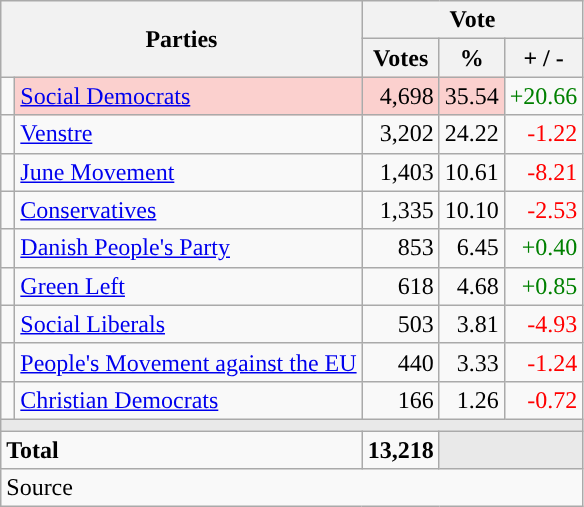<table class="wikitable" style="text-align:right;">
<tr>
<th style="text-align:centre;" rowspan="2" colspan="2" width="225">Parties</th>
<th colspan="3">Vote</th>
</tr>
<tr>
<th width="15">Votes</th>
<th width="15">%</th>
<th width="15">+ / -</th>
</tr>
<tr>
<td width="2" style="color:inherit;background:"></td>
<td bgcolor=#fbd0ce   align="left"><a href='#'>Social Democrats</a></td>
<td bgcolor=#fbd0ce>4,698</td>
<td bgcolor=#fbd0ce>35.54</td>
<td style=color:green;>+20.66</td>
</tr>
<tr>
<td width="2" style="color:inherit;background:"></td>
<td align="left"><a href='#'>Venstre</a></td>
<td>3,202</td>
<td>24.22</td>
<td style=color:red;>-1.22</td>
</tr>
<tr>
<td width="2" style="color:inherit;background:"></td>
<td align="left"><a href='#'>June Movement</a></td>
<td>1,403</td>
<td>10.61</td>
<td style=color:red;>-8.21</td>
</tr>
<tr>
<td width="2" style="color:inherit;background:"></td>
<td align="left"><a href='#'>Conservatives</a></td>
<td>1,335</td>
<td>10.10</td>
<td style=color:red;>-2.53</td>
</tr>
<tr>
<td width="2" style="color:inherit;background:"></td>
<td align="left"><a href='#'>Danish People's Party</a></td>
<td>853</td>
<td>6.45</td>
<td style=color:green;>+0.40</td>
</tr>
<tr>
<td width="2" style="color:inherit;background:"></td>
<td align="left"><a href='#'>Green Left</a></td>
<td>618</td>
<td>4.68</td>
<td style=color:green;>+0.85</td>
</tr>
<tr>
<td width="2" style="color:inherit;background:"></td>
<td align="left"><a href='#'>Social Liberals</a></td>
<td>503</td>
<td>3.81</td>
<td style=color:red;>-4.93</td>
</tr>
<tr>
<td width="2" style="color:inherit;background:"></td>
<td align="left"><a href='#'>People's Movement against the EU</a></td>
<td>440</td>
<td>3.33</td>
<td style=color:red;>-1.24</td>
</tr>
<tr>
<td width="2" style="color:inherit;background:"></td>
<td align="left"><a href='#'>Christian Democrats</a></td>
<td>166</td>
<td>1.26</td>
<td style=color:red;>-0.72</td>
</tr>
<tr>
<td colspan="7" bgcolor="#E9E9E9"></td>
</tr>
<tr>
<td align="left" colspan="2"><strong>Total</strong></td>
<td><strong>13,218</strong></td>
<td bgcolor="#E9E9E9" colspan="2"></td>
</tr>
<tr>
<td align="left" colspan="6">Source</td>
</tr>
</table>
